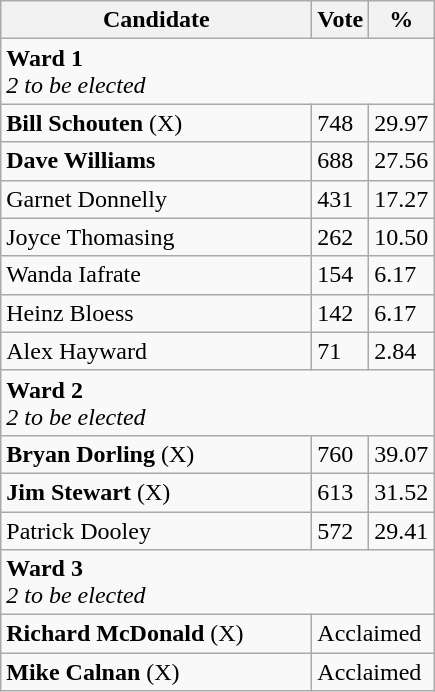<table class="wikitable">
<tr>
<th bgcolor="#DDDDFF" width="200px">Candidate</th>
<th bgcolor="#DDDDFF">Vote</th>
<th bgcolor="#DDDDFF">%</th>
</tr>
<tr>
<td colspan="4"><strong>Ward 1</strong> <br> <em>2 to be elected</em></td>
</tr>
<tr>
<td><strong>Bill Schouten</strong> (X)</td>
<td>748</td>
<td>29.97</td>
</tr>
<tr>
<td><strong>Dave Williams</strong></td>
<td>688</td>
<td>27.56</td>
</tr>
<tr>
<td>Garnet Donnelly</td>
<td>431</td>
<td>17.27</td>
</tr>
<tr>
<td>Joyce Thomasing</td>
<td>262</td>
<td>10.50</td>
</tr>
<tr>
<td>Wanda Iafrate</td>
<td>154</td>
<td>6.17</td>
</tr>
<tr>
<td>Heinz Bloess</td>
<td>142</td>
<td>6.17</td>
</tr>
<tr>
<td>Alex Hayward</td>
<td>71</td>
<td>2.84</td>
</tr>
<tr>
<td colspan="4"><strong>Ward 2</strong> <br> <em>2 to be elected</em></td>
</tr>
<tr>
<td><strong>Bryan Dorling</strong> (X)</td>
<td>760</td>
<td>39.07</td>
</tr>
<tr>
<td><strong>Jim Stewart</strong> (X)</td>
<td>613</td>
<td>31.52</td>
</tr>
<tr>
<td>Patrick Dooley</td>
<td>572</td>
<td>29.41</td>
</tr>
<tr>
<td colspan="4"><strong>Ward 3</strong> <br> <em>2 to be elected</em></td>
</tr>
<tr>
<td><strong>Richard McDonald</strong> (X)</td>
<td colspan="2">Acclaimed</td>
</tr>
<tr>
<td><strong>Mike Calnan</strong> (X)</td>
<td colspan="2">Acclaimed</td>
</tr>
</table>
